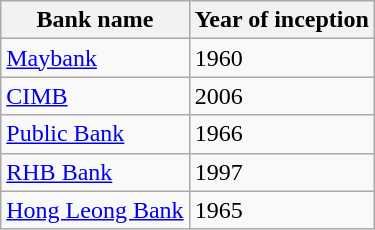<table class="wikitable">
<tr>
<th>Bank name</th>
<th>Year of inception</th>
</tr>
<tr>
<td><a href='#'>Maybank</a></td>
<td>1960</td>
</tr>
<tr>
<td><a href='#'>CIMB</a></td>
<td>2006</td>
</tr>
<tr>
<td><a href='#'>Public Bank</a></td>
<td>1966</td>
</tr>
<tr>
<td><a href='#'>RHB Bank</a></td>
<td>1997</td>
</tr>
<tr>
<td><a href='#'>Hong Leong Bank</a></td>
<td>1965</td>
</tr>
</table>
